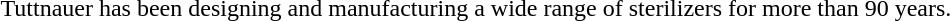<table>
<tr>
<td></td>
<td>Tuttnauer has been designing and manufacturing a wide range of sterilizers for more than 90 years.</td>
</tr>
</table>
